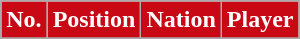<table class="wikitable sortable">
<tr>
<th style="background:#c80815; color:#fff;" scope=col>No.</th>
<th style="background:#c80815; color:#fff;" scope=col>Position</th>
<th style="background:#c80815; color:#fff;" scope=col>Nation</th>
<th style="background:#c80815; color:#fff;" scope=col>Player</th>
</tr>
<tr>
</tr>
</table>
